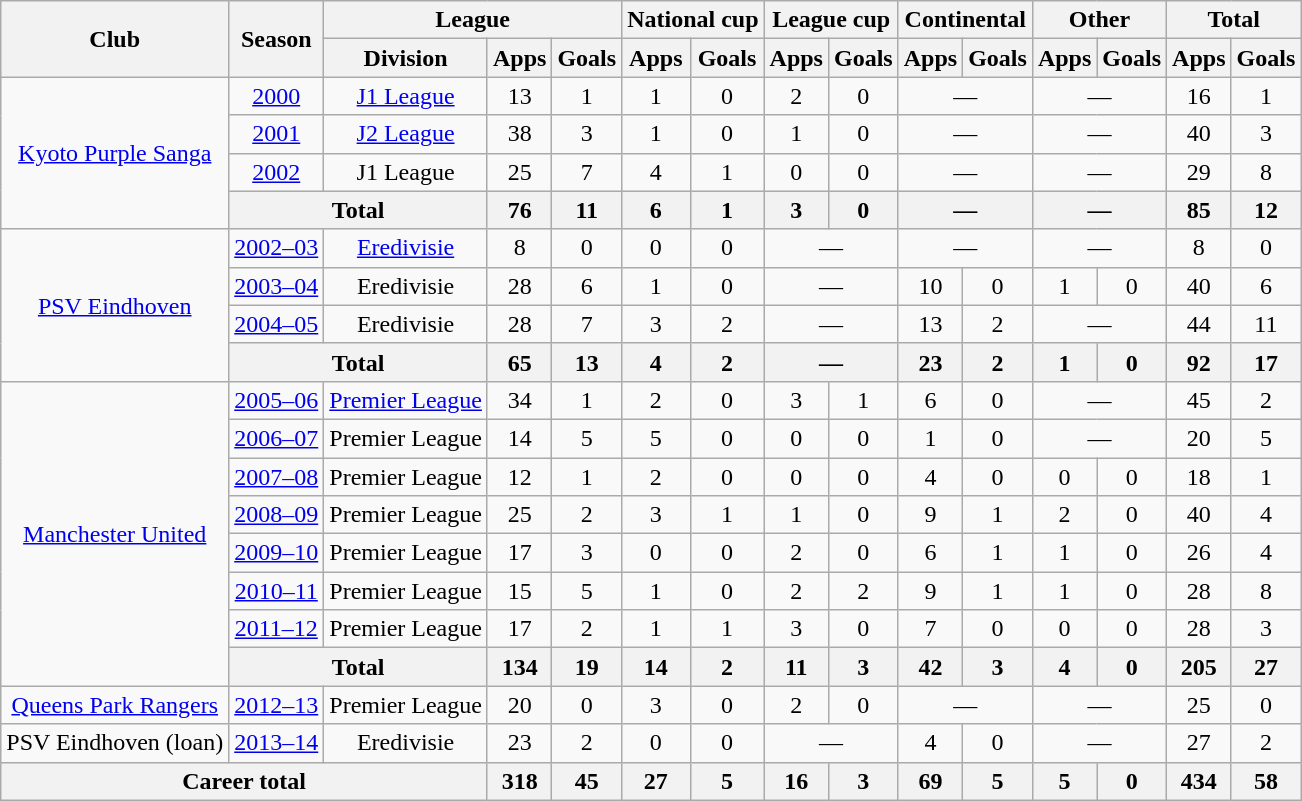<table class="wikitable" style="text-align:center">
<tr>
<th rowspan="2">Club</th>
<th rowspan="2">Season</th>
<th colspan="3">League</th>
<th colspan="2">National cup</th>
<th colspan="2">League cup</th>
<th colspan="2">Continental</th>
<th colspan="2">Other</th>
<th colspan="2">Total</th>
</tr>
<tr>
<th>Division</th>
<th>Apps</th>
<th>Goals</th>
<th>Apps</th>
<th>Goals</th>
<th>Apps</th>
<th>Goals</th>
<th>Apps</th>
<th>Goals</th>
<th>Apps</th>
<th>Goals</th>
<th>Apps</th>
<th>Goals</th>
</tr>
<tr>
<td rowspan="4"><a href='#'>Kyoto Purple Sanga</a></td>
<td><a href='#'>2000</a></td>
<td><a href='#'>J1 League</a></td>
<td>13</td>
<td>1</td>
<td>1</td>
<td>0</td>
<td>2</td>
<td>0</td>
<td colspan="2">—</td>
<td colspan="2">—</td>
<td>16</td>
<td>1</td>
</tr>
<tr>
<td><a href='#'>2001</a></td>
<td><a href='#'>J2 League</a></td>
<td>38</td>
<td>3</td>
<td>1</td>
<td>0</td>
<td>1</td>
<td>0</td>
<td colspan="2">—</td>
<td colspan="2">—</td>
<td>40</td>
<td>3</td>
</tr>
<tr>
<td><a href='#'>2002</a></td>
<td>J1 League</td>
<td>25</td>
<td>7</td>
<td>4</td>
<td>1</td>
<td>0</td>
<td>0</td>
<td colspan="2">—</td>
<td colspan="2">—</td>
<td>29</td>
<td>8</td>
</tr>
<tr>
<th colspan="2">Total</th>
<th>76</th>
<th>11</th>
<th>6</th>
<th>1</th>
<th>3</th>
<th>0</th>
<th colspan="2">—</th>
<th colspan="2">—</th>
<th>85</th>
<th>12</th>
</tr>
<tr>
<td rowspan="4"><a href='#'>PSV Eindhoven</a></td>
<td><a href='#'>2002–03</a></td>
<td><a href='#'>Eredivisie</a></td>
<td>8</td>
<td>0</td>
<td>0</td>
<td>0</td>
<td colspan="2">—</td>
<td colspan="2">—</td>
<td colspan="2">—</td>
<td>8</td>
<td>0</td>
</tr>
<tr>
<td><a href='#'>2003–04</a></td>
<td>Eredivisie</td>
<td>28</td>
<td>6</td>
<td>1</td>
<td>0</td>
<td colspan="2">—</td>
<td>10</td>
<td>0</td>
<td>1</td>
<td>0</td>
<td>40</td>
<td>6</td>
</tr>
<tr>
<td><a href='#'>2004–05</a></td>
<td>Eredivisie</td>
<td>28</td>
<td>7</td>
<td>3</td>
<td>2</td>
<td colspan="2">—</td>
<td>13</td>
<td>2</td>
<td colspan="2">—</td>
<td>44</td>
<td>11</td>
</tr>
<tr>
<th colspan="2">Total</th>
<th>65</th>
<th>13</th>
<th>4</th>
<th>2</th>
<th colspan="2">—</th>
<th>23</th>
<th>2</th>
<th>1</th>
<th>0</th>
<th>92</th>
<th>17</th>
</tr>
<tr>
<td rowspan="8"><a href='#'>Manchester United</a></td>
<td><a href='#'>2005–06</a></td>
<td><a href='#'>Premier League</a></td>
<td>34</td>
<td>1</td>
<td>2</td>
<td>0</td>
<td>3</td>
<td>1</td>
<td>6</td>
<td>0</td>
<td colspan="2">—</td>
<td>45</td>
<td>2</td>
</tr>
<tr>
<td><a href='#'>2006–07</a></td>
<td>Premier League</td>
<td>14</td>
<td>5</td>
<td>5</td>
<td>0</td>
<td>0</td>
<td>0</td>
<td>1</td>
<td>0</td>
<td colspan="2">—</td>
<td>20</td>
<td>5</td>
</tr>
<tr>
<td><a href='#'>2007–08</a></td>
<td>Premier League</td>
<td>12</td>
<td>1</td>
<td>2</td>
<td>0</td>
<td>0</td>
<td>0</td>
<td>4</td>
<td>0</td>
<td>0</td>
<td>0</td>
<td>18</td>
<td>1</td>
</tr>
<tr>
<td><a href='#'>2008–09</a></td>
<td>Premier League</td>
<td>25</td>
<td>2</td>
<td>3</td>
<td>1</td>
<td>1</td>
<td>0</td>
<td>9</td>
<td>1</td>
<td>2</td>
<td>0</td>
<td>40</td>
<td>4</td>
</tr>
<tr>
<td><a href='#'>2009–10</a></td>
<td>Premier League</td>
<td>17</td>
<td>3</td>
<td>0</td>
<td>0</td>
<td>2</td>
<td>0</td>
<td>6</td>
<td>1</td>
<td>1</td>
<td>0</td>
<td>26</td>
<td>4</td>
</tr>
<tr>
<td><a href='#'>2010–11</a></td>
<td>Premier League</td>
<td>15</td>
<td>5</td>
<td>1</td>
<td>0</td>
<td>2</td>
<td>2</td>
<td>9</td>
<td>1</td>
<td>1</td>
<td>0</td>
<td>28</td>
<td>8</td>
</tr>
<tr>
<td><a href='#'>2011–12</a></td>
<td>Premier League</td>
<td>17</td>
<td>2</td>
<td>1</td>
<td>1</td>
<td>3</td>
<td>0</td>
<td>7</td>
<td>0</td>
<td>0</td>
<td>0</td>
<td>28</td>
<td>3</td>
</tr>
<tr>
<th colspan="2">Total</th>
<th>134</th>
<th>19</th>
<th>14</th>
<th>2</th>
<th>11</th>
<th>3</th>
<th>42</th>
<th>3</th>
<th>4</th>
<th>0</th>
<th>205</th>
<th>27</th>
</tr>
<tr>
<td><a href='#'>Queens Park Rangers</a></td>
<td><a href='#'>2012–13</a></td>
<td>Premier League</td>
<td>20</td>
<td>0</td>
<td>3</td>
<td>0</td>
<td>2</td>
<td>0</td>
<td colspan="2">—</td>
<td colspan="2">—</td>
<td>25</td>
<td>0</td>
</tr>
<tr>
<td>PSV Eindhoven (loan)</td>
<td><a href='#'>2013–14</a></td>
<td>Eredivisie</td>
<td>23</td>
<td>2</td>
<td>0</td>
<td>0</td>
<td colspan="2">—</td>
<td>4</td>
<td>0</td>
<td colspan="2">—</td>
<td>27</td>
<td>2</td>
</tr>
<tr>
<th colspan="3">Career total</th>
<th>318</th>
<th>45</th>
<th>27</th>
<th>5</th>
<th>16</th>
<th>3</th>
<th>69</th>
<th>5</th>
<th>5</th>
<th>0</th>
<th>434</th>
<th>58</th>
</tr>
</table>
